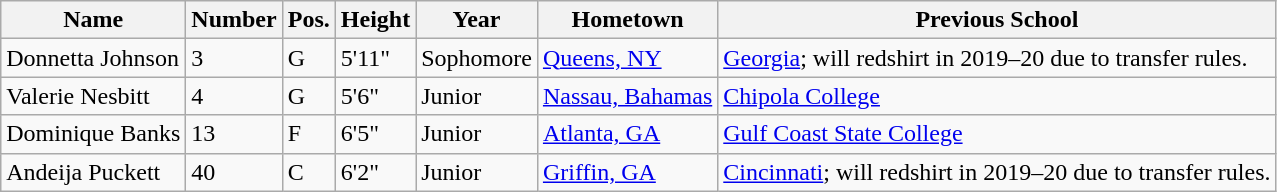<table class="wikitable sortable" border="1">
<tr>
<th>Name</th>
<th>Number</th>
<th>Pos.</th>
<th>Height</th>
<th>Year</th>
<th>Hometown</th>
<th class="unsortable">Previous School</th>
</tr>
<tr>
<td>Donnetta Johnson</td>
<td>3</td>
<td>G</td>
<td>5'11"</td>
<td>Sophomore</td>
<td><a href='#'>Queens, NY</a></td>
<td><a href='#'>Georgia</a>; will redshirt in 2019–20 due to transfer rules.</td>
</tr>
<tr>
<td>Valerie Nesbitt</td>
<td>4</td>
<td>G</td>
<td>5'6"</td>
<td>Junior</td>
<td><a href='#'>Nassau, Bahamas</a></td>
<td><a href='#'>Chipola College</a></td>
</tr>
<tr>
<td>Dominique Banks</td>
<td>13</td>
<td>F</td>
<td>6'5"</td>
<td>Junior</td>
<td><a href='#'>Atlanta, GA</a></td>
<td><a href='#'>Gulf Coast State College</a></td>
</tr>
<tr>
<td>Andeija Puckett</td>
<td>40</td>
<td>C</td>
<td>6'2"</td>
<td>Junior</td>
<td><a href='#'>Griffin, GA</a></td>
<td><a href='#'>Cincinnati</a>; will redshirt in 2019–20 due to transfer rules.</td>
</tr>
</table>
